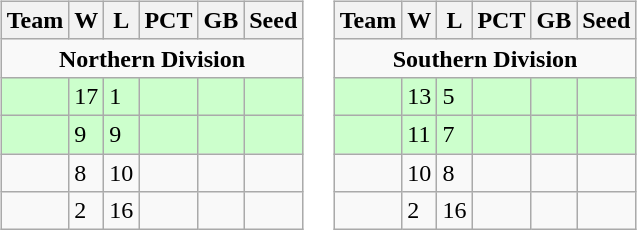<table>
<tr>
<td><br><table class="wikitable">
<tr>
<th>Team</th>
<th>W</th>
<th>L</th>
<th>PCT</th>
<th>GB</th>
<th>Seed</th>
</tr>
<tr>
<td colspan="7" align="center"><strong>Northern Division</strong></td>
</tr>
<tr bgcolor=#ccffcc>
<td></td>
<td>17</td>
<td>1</td>
<td></td>
<td></td>
<td></td>
</tr>
<tr bgcolor=#ccffcc>
<td></td>
<td>9</td>
<td>9</td>
<td></td>
<td></td>
<td></td>
</tr>
<tr>
<td></td>
<td>8</td>
<td>10</td>
<td></td>
<td></td>
<td></td>
</tr>
<tr>
<td></td>
<td>2</td>
<td>16</td>
<td></td>
<td></td>
<td></td>
</tr>
</table>
</td>
<td><br><table class="wikitable">
<tr>
<th>Team</th>
<th>W</th>
<th>L</th>
<th>PCT</th>
<th>GB</th>
<th>Seed</th>
</tr>
<tr>
<td colspan="7" align="center"><strong>Southern Division</strong></td>
</tr>
<tr bgcolor=#ccffcc>
<td></td>
<td>13</td>
<td>5</td>
<td></td>
<td></td>
<td></td>
</tr>
<tr bgcolor=#ccffcc>
<td></td>
<td>11</td>
<td>7</td>
<td></td>
<td></td>
<td></td>
</tr>
<tr>
<td></td>
<td>10</td>
<td>8</td>
<td></td>
<td></td>
<td></td>
</tr>
<tr>
<td></td>
<td>2</td>
<td>16</td>
<td></td>
<td></td>
<td></td>
</tr>
</table>
</td>
</tr>
</table>
